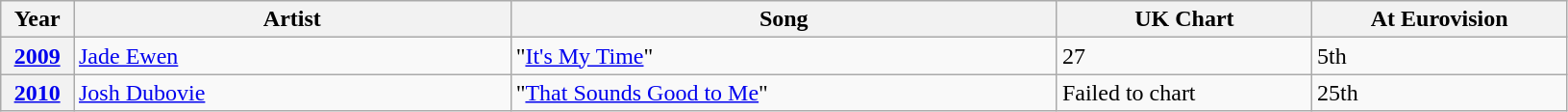<table class="wikitable sortable plainrowheaders" style="width:86%;">
<tr>
<th style="width:4%;">Year</th>
<th style="width:24%;">Artist</th>
<th style="width:30%;">Song</th>
<th style="width:14%;">UK Chart</th>
<th style="width:14%;">At Eurovision</th>
</tr>
<tr>
<th scope="row"><a href='#'>2009</a></th>
<td><a href='#'>Jade Ewen</a></td>
<td>"<a href='#'>It's My Time</a>"</td>
<td>27</td>
<td>5th</td>
</tr>
<tr>
<th scope="row"><a href='#'>2010</a></th>
<td><a href='#'>Josh Dubovie</a></td>
<td>"<a href='#'>That Sounds Good to Me</a>"</td>
<td>Failed to chart</td>
<td>25th</td>
</tr>
</table>
